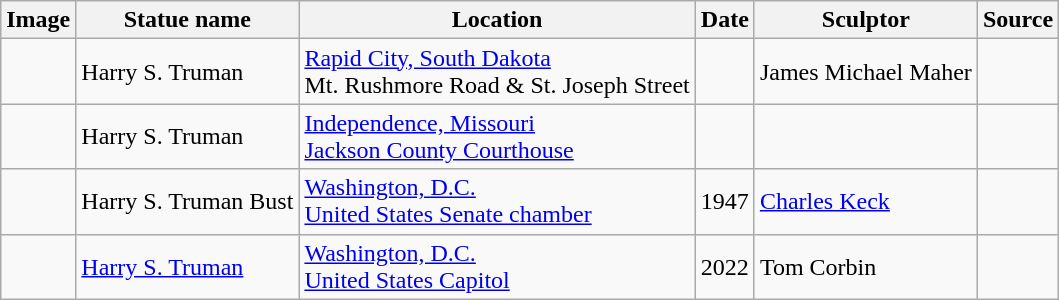<table class="wikitable sortable">
<tr>
<th class="unsortable" scope="col">Image</th>
<th scope="col">Statue name</th>
<th scope="col">Location</th>
<th scope="col">Date</th>
<th scope="col">Sculptor</th>
<th class="unsortable" scope="col">Source</th>
</tr>
<tr>
<td></td>
<td>Harry S. Truman</td>
<td><a href='#'>Rapid City, South Dakota</a><br>Mt. Rushmore Road & St. Joseph Street</td>
<td></td>
<td>James Michael Maher</td>
<td></td>
</tr>
<tr>
<td></td>
<td>Harry S. Truman</td>
<td><a href='#'>Independence, Missouri</a><br><a href='#'>Jackson County Courthouse</a></td>
<td></td>
<td></td>
<td></td>
</tr>
<tr>
<td></td>
<td>Harry S. Truman Bust</td>
<td><a href='#'>Washington, D.C.</a><br><a href='#'>United States Senate chamber</a></td>
<td>1947</td>
<td><a href='#'>Charles Keck</a></td>
<td></td>
</tr>
<tr>
<td></td>
<td><a href='#'>Harry S. Truman</a></td>
<td><a href='#'>Washington, D.C.</a><br><a href='#'>United States Capitol</a></td>
<td>2022</td>
<td>Tom Corbin</td>
<td></td>
</tr>
</table>
